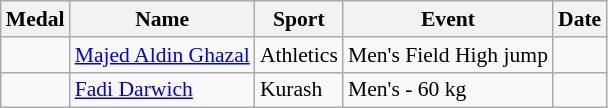<table class="wikitable sortable" style="font-size:90%">
<tr>
<th>Medal</th>
<th>Name</th>
<th>Sport</th>
<th>Event</th>
<th>Date</th>
</tr>
<tr>
<td></td>
<td><a href='#'>Majed Aldin Ghazal</a></td>
<td>Athletics</td>
<td>Men's Field High jump</td>
<td></td>
</tr>
<tr>
<td></td>
<td><a href='#'>Fadi Darwich</a></td>
<td>Kurash</td>
<td>Men's - 60 kg</td>
<td></td>
</tr>
</table>
